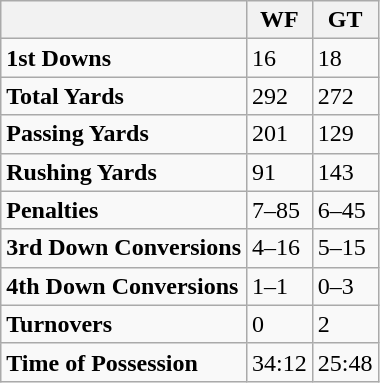<table class="wikitable">
<tr>
<th></th>
<th>WF</th>
<th>GT</th>
</tr>
<tr>
<td><strong>1st Downs</strong></td>
<td>16</td>
<td>18</td>
</tr>
<tr>
<td><strong>Total Yards</strong></td>
<td>292</td>
<td>272</td>
</tr>
<tr>
<td><strong>Passing Yards</strong></td>
<td>201</td>
<td>129</td>
</tr>
<tr>
<td><strong>Rushing Yards</strong></td>
<td>91</td>
<td>143</td>
</tr>
<tr>
<td><strong>Penalties</strong></td>
<td>7–85</td>
<td>6–45</td>
</tr>
<tr>
<td><strong>3rd Down Conversions</strong></td>
<td>4–16</td>
<td>5–15</td>
</tr>
<tr>
<td><strong>4th Down Conversions</strong></td>
<td>1–1</td>
<td>0–3</td>
</tr>
<tr>
<td><strong>Turnovers</strong></td>
<td>0</td>
<td>2</td>
</tr>
<tr>
<td><strong>Time of Possession</strong></td>
<td>34:12</td>
<td>25:48</td>
</tr>
</table>
